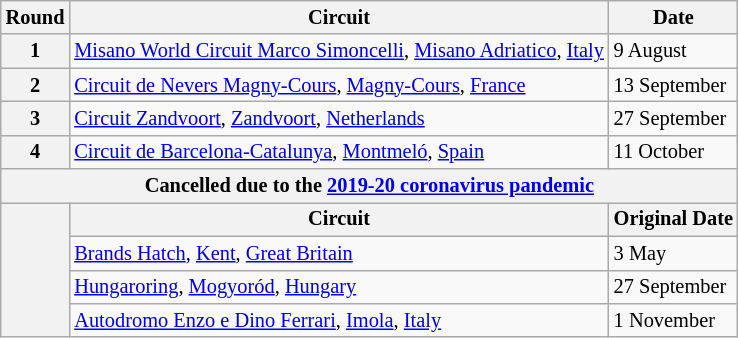<table class="wikitable" style="font-size: 85%;">
<tr>
<th>Round</th>
<th>Circuit</th>
<th>Date</th>
</tr>
<tr>
<th>1</th>
<td> <a href='#'>Misano World Circuit Marco Simoncelli</a>, <a href='#'>Misano Adriatico</a>, <a href='#'>Italy</a></td>
<td>9 August</td>
</tr>
<tr>
<th>2</th>
<td> <a href='#'>Circuit de Nevers Magny-Cours</a>, <a href='#'>Magny-Cours</a>, <a href='#'>France</a></td>
<td>13 September</td>
</tr>
<tr>
<th>3</th>
<td> <a href='#'>Circuit Zandvoort</a>, <a href='#'>Zandvoort</a>, <a href='#'>Netherlands</a></td>
<td>27 September</td>
</tr>
<tr>
<th>4</th>
<td> <a href='#'>Circuit de Barcelona-Catalunya</a>, <a href='#'>Montmeló</a>, <a href='#'>Spain</a></td>
<td>11 October</td>
</tr>
<tr>
<th colspan=5>Cancelled due to the <a href='#'>2019-20 coronavirus pandemic</a></th>
</tr>
<tr>
<th rowspan=4></th>
<th>Сircuit</th>
<th>Original Date</th>
</tr>
<tr>
<td> <a href='#'>Brands Hatch</a>, <a href='#'>Kent</a>, <a href='#'>Great Britain</a></td>
<td>3 May</td>
</tr>
<tr>
<td> <a href='#'>Hungaroring</a>, <a href='#'>Mogyoród</a>, <a href='#'>Hungary</a></td>
<td>27 September</td>
</tr>
<tr>
<td> <a href='#'>Autodromo Enzo e Dino Ferrari</a>, <a href='#'>Imola</a>, <a href='#'>Italy</a></td>
<td>1 November</td>
</tr>
</table>
